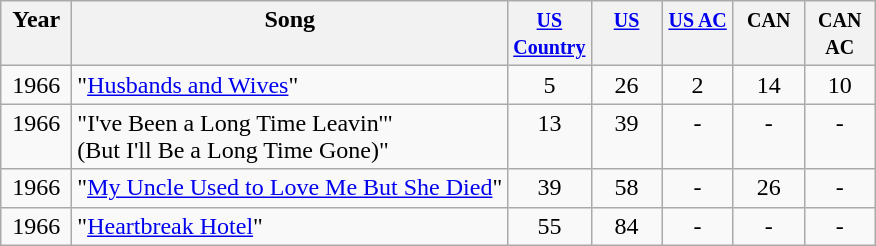<table class="wikitable">
<tr>
<th align="center" valign="top" width="40">Year</th>
<th align="left" valign="top">Song</th>
<th align="center" valign="top" width="40"><small><a href='#'>US Country</a></small></th>
<th align="center" valign="top" width="40"><small><a href='#'>US</a></small></th>
<th align="center" valign="top" width="40"><small><a href='#'>US AC</a><br></small></th>
<th align="center" valign="top" width="40"><small>CAN</small></th>
<th align="center" valign="top" width="40"><small>CAN AC</small></th>
</tr>
<tr>
<td align="center" valign="top">1966</td>
<td align="left" valign="top">"<a href='#'>Husbands and Wives</a>"</td>
<td align="center" valign="top">5</td>
<td align="center" valign="top">26</td>
<td align="center" valign="top">2</td>
<td align="center" valign="top">14</td>
<td align="center" valign="top">10</td>
</tr>
<tr>
<td align="center" valign="top">1966</td>
<td align="left" valign="top">"I've Been a Long Time Leavin'"<br>(But I'll Be a Long Time Gone)"</td>
<td align="center" valign="top">13</td>
<td align="center" valign="top">39</td>
<td align="center" valign="top">-</td>
<td align="center" valign="top">-</td>
<td align="center" valign="top">-</td>
</tr>
<tr>
<td align="center" valign="top">1966</td>
<td align="left" valign="top">"<a href='#'>My Uncle Used to Love Me But She Died</a>"</td>
<td align="center" valign="top">39</td>
<td align="center" valign="top">58</td>
<td align="center" valign="top">-</td>
<td align="center" valign="top">26</td>
<td align="center" valign="top">-</td>
</tr>
<tr>
<td align="center" valign="top">1966</td>
<td align="left" valign="top">"<a href='#'>Heartbreak Hotel</a>"</td>
<td align="center" valign="top">55</td>
<td align="center" valign="top">84</td>
<td align="center" valign="top">-</td>
<td align="center" valign="top">-</td>
<td align="center" valign="top">-</td>
</tr>
</table>
